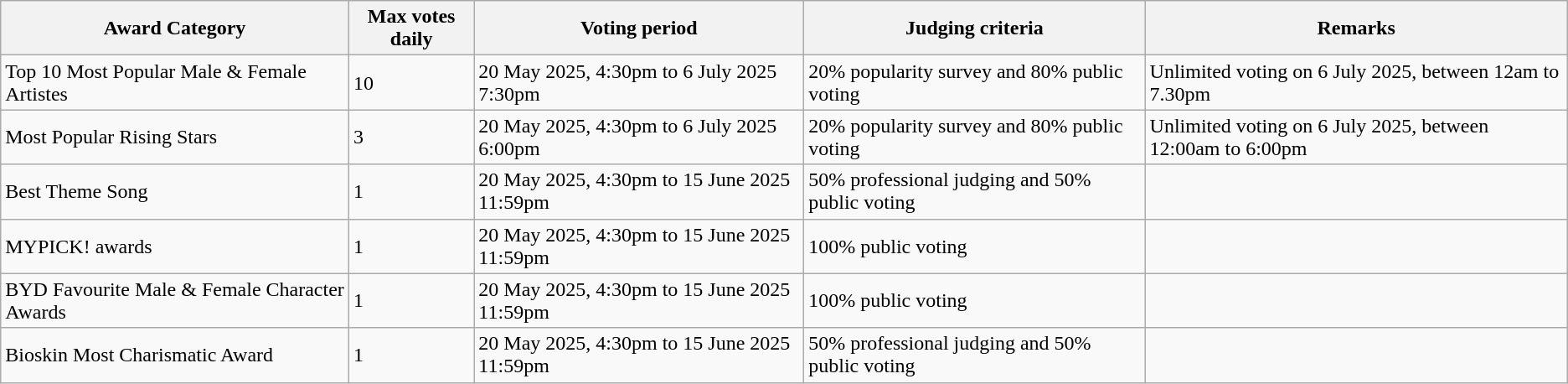<table class="wikitable">
<tr>
<th>Award Category</th>
<th>Max votes daily</th>
<th>Voting period</th>
<th>Judging criteria</th>
<th>Remarks</th>
</tr>
<tr>
<td>Top 10 Most Popular Male & Female Artistes</td>
<td>10</td>
<td>20 May 2025, 4:30pm to 6 July 2025 7:30pm</td>
<td>20% popularity survey and 80% public voting</td>
<td>Unlimited voting on 6 July 2025, between 12am to 7.30pm</td>
</tr>
<tr>
<td>Most Popular Rising Stars</td>
<td>3</td>
<td>20 May 2025, 4:30pm to 6 July 2025 6:00pm</td>
<td>20% popularity survey and 80% public voting</td>
<td>Unlimited voting on 6 July 2025, between 12:00am to 6:00pm</td>
</tr>
<tr>
<td>Best Theme Song</td>
<td>1</td>
<td>20 May 2025, 4:30pm to 15 June 2025 11:59pm</td>
<td>50% professional judging and 50% public voting</td>
<td></td>
</tr>
<tr>
<td>MYPICK! awards</td>
<td>1</td>
<td>20 May 2025, 4:30pm to 15 June 2025 11:59pm</td>
<td>100% public voting</td>
<td></td>
</tr>
<tr>
<td>BYD Favourite Male & Female Character Awards</td>
<td>1</td>
<td>20 May 2025, 4:30pm to 15 June 2025 11:59pm</td>
<td>100% public voting</td>
<td></td>
</tr>
<tr>
<td>Bioskin Most Charismatic Award</td>
<td>1</td>
<td>20 May 2025, 4:30pm to 15 June 2025 11:59pm</td>
<td>50% professional judging and 50% public voting</td>
<td></td>
</tr>
</table>
